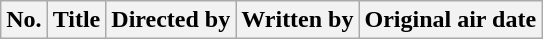<table class="wikitable plainrowheaders" style="background:#fff;">
<tr>
<th style="background:#;">No.</th>
<th style="background:#;">Title</th>
<th style="background:#;">Directed by</th>
<th style="background:#;">Written by</th>
<th style="background:#;">Original air date<br>





</th>
</tr>
</table>
